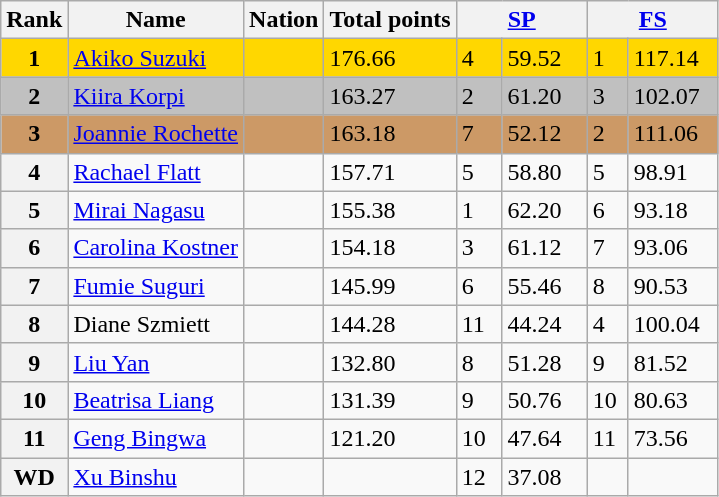<table class="wikitable sortable">
<tr>
<th>Rank</th>
<th>Name</th>
<th>Nation</th>
<th>Total points</th>
<th colspan="2" width="80px"><a href='#'>SP</a></th>
<th colspan="2" width="80px"><a href='#'>FS</a></th>
</tr>
<tr bgcolor="gold">
<td align="center"><strong>1</strong></td>
<td><a href='#'>Akiko Suzuki</a></td>
<td></td>
<td>176.66</td>
<td>4</td>
<td>59.52</td>
<td>1</td>
<td>117.14</td>
</tr>
<tr bgcolor="silver">
<td align="center"><strong>2</strong></td>
<td><a href='#'>Kiira Korpi</a></td>
<td></td>
<td>163.27</td>
<td>2</td>
<td>61.20</td>
<td>3</td>
<td>102.07</td>
</tr>
<tr bgcolor="cc9966">
<td align="center"><strong>3</strong></td>
<td><a href='#'>Joannie Rochette</a></td>
<td></td>
<td>163.18</td>
<td>7</td>
<td>52.12</td>
<td>2</td>
<td>111.06</td>
</tr>
<tr>
<th>4</th>
<td><a href='#'>Rachael Flatt</a></td>
<td></td>
<td>157.71</td>
<td>5</td>
<td>58.80</td>
<td>5</td>
<td>98.91</td>
</tr>
<tr>
<th>5</th>
<td><a href='#'>Mirai Nagasu</a></td>
<td></td>
<td>155.38</td>
<td>1</td>
<td>62.20</td>
<td>6</td>
<td>93.18</td>
</tr>
<tr>
<th>6</th>
<td><a href='#'>Carolina Kostner</a></td>
<td></td>
<td>154.18</td>
<td>3</td>
<td>61.12</td>
<td>7</td>
<td>93.06</td>
</tr>
<tr>
<th>7</th>
<td><a href='#'>Fumie Suguri</a></td>
<td></td>
<td>145.99</td>
<td>6</td>
<td>55.46</td>
<td>8</td>
<td>90.53</td>
</tr>
<tr>
<th>8</th>
<td>Diane Szmiett</td>
<td></td>
<td>144.28</td>
<td>11</td>
<td>44.24</td>
<td>4</td>
<td>100.04</td>
</tr>
<tr>
<th>9</th>
<td><a href='#'>Liu Yan</a></td>
<td></td>
<td>132.80</td>
<td>8</td>
<td>51.28</td>
<td>9</td>
<td>81.52</td>
</tr>
<tr>
<th>10</th>
<td><a href='#'>Beatrisa Liang</a></td>
<td></td>
<td>131.39</td>
<td>9</td>
<td>50.76</td>
<td>10</td>
<td>80.63</td>
</tr>
<tr>
<th>11</th>
<td><a href='#'>Geng Bingwa</a></td>
<td></td>
<td>121.20</td>
<td>10</td>
<td>47.64</td>
<td>11</td>
<td>73.56</td>
</tr>
<tr>
<th>WD</th>
<td><a href='#'>Xu Binshu</a></td>
<td></td>
<td></td>
<td>12</td>
<td>37.08</td>
<td></td>
<td></td>
</tr>
</table>
